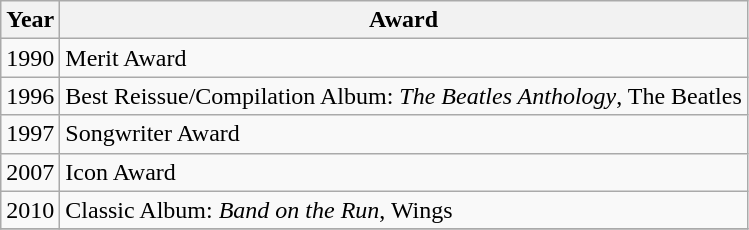<table class="wikitable">
<tr>
<th>Year</th>
<th>Award</th>
</tr>
<tr>
<td>1990</td>
<td>Merit Award</td>
</tr>
<tr>
<td>1996</td>
<td>Best Reissue/Compilation Album: <em>The Beatles Anthology</em>, The Beatles</td>
</tr>
<tr>
<td>1997</td>
<td>Songwriter Award</td>
</tr>
<tr>
<td>2007</td>
<td>Icon Award</td>
</tr>
<tr>
<td>2010</td>
<td>Classic Album: <em>Band on the Run</em>, Wings</td>
</tr>
<tr>
</tr>
</table>
